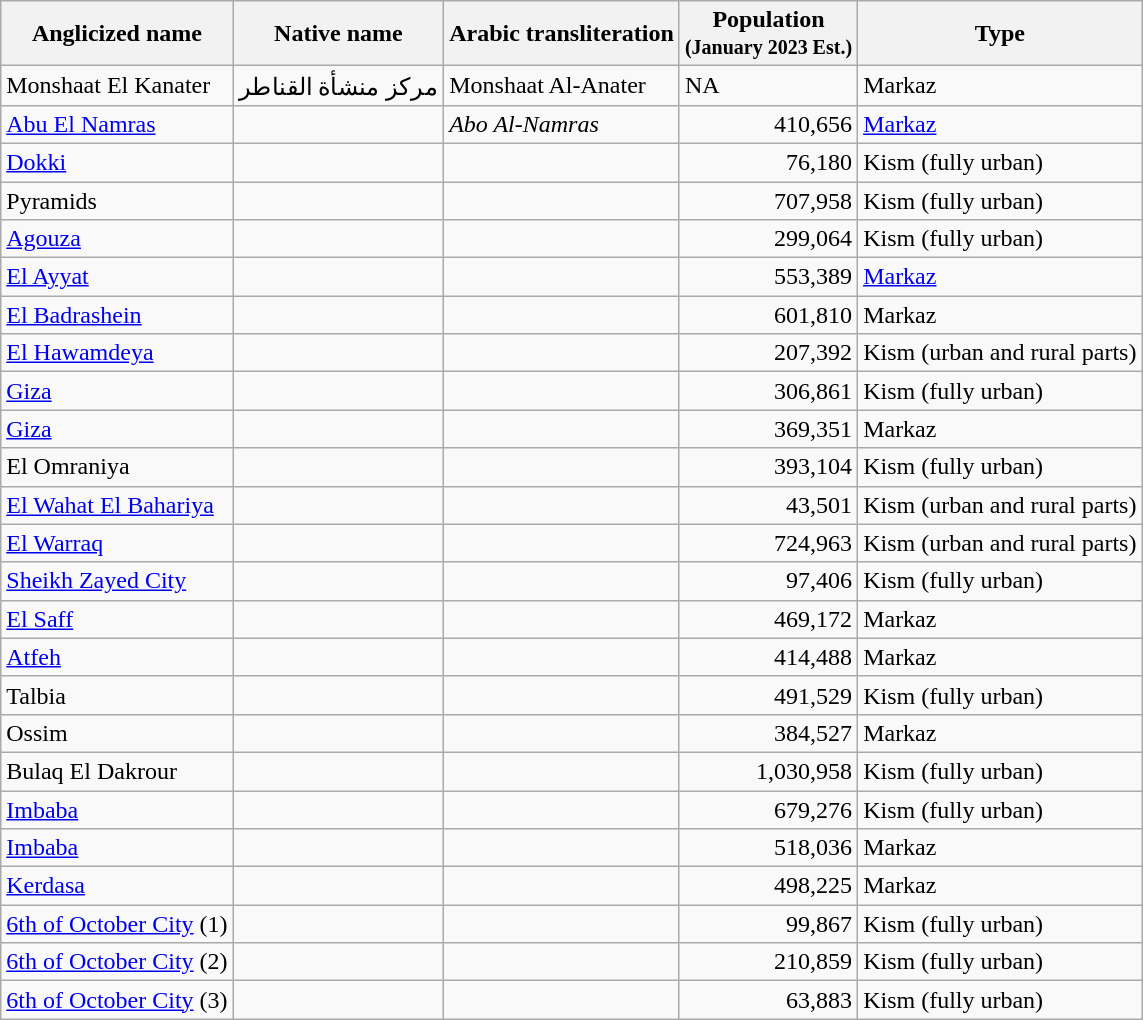<table class="sortable wikitable plainrowheaders">
<tr>
<th>Anglicized name</th>
<th>Native name</th>
<th>Arabic transliteration</th>
<th>Population<br><small>(January 2023 Est.)</small></th>
<th>Type</th>
</tr>
<tr>
<td>Monshaat El Kanater</td>
<td>مركز منشأة القناطر</td>
<td>Monshaat Al-Anater</td>
<td>NA</td>
<td>Markaz</td>
</tr>
<tr>
<td><a href='#'>Abu El Namras</a></td>
<td style="text-align:right;"></td>
<td><em>Abo Al-Namras</em></td>
<td style="text-align:right;">410,656</td>
<td><a href='#'>Markaz</a></td>
</tr>
<tr>
<td><a href='#'>Dokki</a></td>
<td style="text-align:right;"></td>
<td></td>
<td style="text-align:right;">76,180</td>
<td>Kism (fully urban)</td>
</tr>
<tr>
<td>Pyramids</td>
<td style="text-align:right;"></td>
<td></td>
<td style="text-align:right;">707,958</td>
<td>Kism (fully urban)</td>
</tr>
<tr>
<td><a href='#'>Agouza</a></td>
<td style="text-align:right;"></td>
<td></td>
<td style="text-align:right;">299,064</td>
<td>Kism (fully urban)</td>
</tr>
<tr>
<td><a href='#'>El Ayyat</a></td>
<td style="text-align:right;"></td>
<td></td>
<td style="text-align:right;">553,389</td>
<td><a href='#'>Markaz</a></td>
</tr>
<tr>
<td><a href='#'>El Badrashein</a></td>
<td style="text-align:right;"></td>
<td></td>
<td style="text-align:right;">601,810</td>
<td>Markaz</td>
</tr>
<tr>
<td><a href='#'>El Hawamdeya</a></td>
<td style="text-align:right;"></td>
<td></td>
<td style="text-align:right;">207,392</td>
<td>Kism (urban and rural parts)</td>
</tr>
<tr>
<td><a href='#'>Giza</a></td>
<td style="text-align:right;"></td>
<td></td>
<td style="text-align:right;">306,861</td>
<td>Kism (fully urban)</td>
</tr>
<tr>
<td><a href='#'>Giza</a></td>
<td style="text-align:right;"></td>
<td></td>
<td style="text-align:right;">369,351</td>
<td>Markaz</td>
</tr>
<tr>
<td>El Omraniya</td>
<td style="text-align:right;"></td>
<td></td>
<td style="text-align:right;">393,104</td>
<td>Kism (fully urban)</td>
</tr>
<tr>
<td><a href='#'>El Wahat El Bahariya</a></td>
<td style="text-align:right;"></td>
<td></td>
<td style="text-align:right;">43,501</td>
<td>Kism (urban and rural parts)</td>
</tr>
<tr>
<td><a href='#'>El Warraq</a></td>
<td style="text-align:right;"></td>
<td></td>
<td style="text-align:right;">724,963</td>
<td>Kism (urban and rural parts)</td>
</tr>
<tr>
<td><a href='#'>Sheikh Zayed City</a></td>
<td style="text-align:right;"></td>
<td></td>
<td style="text-align:right;">97,406</td>
<td>Kism (fully urban)</td>
</tr>
<tr>
<td><a href='#'>El Saff</a></td>
<td style="text-align:right;"></td>
<td></td>
<td style="text-align:right;">469,172</td>
<td>Markaz</td>
</tr>
<tr>
<td><a href='#'>Atfeh</a></td>
<td style="text-align:right;"></td>
<td></td>
<td style="text-align:right;">414,488</td>
<td>Markaz</td>
</tr>
<tr>
<td>Talbia</td>
<td style="text-align:right;"></td>
<td></td>
<td style="text-align:right;">491,529</td>
<td>Kism (fully urban)</td>
</tr>
<tr>
<td>Ossim</td>
<td style="text-align:right;"></td>
<td></td>
<td style="text-align:right;">384,527</td>
<td>Markaz</td>
</tr>
<tr>
<td>Bulaq El Dakrour</td>
<td style="text-align:right;"></td>
<td></td>
<td style="text-align:right;">1,030,958</td>
<td>Kism (fully urban)</td>
</tr>
<tr>
<td><a href='#'>Imbaba</a></td>
<td style="text-align:right;"></td>
<td></td>
<td style="text-align:right;">679,276</td>
<td>Kism (fully urban)</td>
</tr>
<tr>
<td><a href='#'>Imbaba</a></td>
<td style="text-align:right;"></td>
<td></td>
<td style="text-align:right;">518,036</td>
<td>Markaz</td>
</tr>
<tr>
<td><a href='#'>Kerdasa</a></td>
<td style="text-align:right;"></td>
<td></td>
<td style="text-align:right;">498,225</td>
<td>Markaz</td>
</tr>
<tr>
<td><a href='#'>6th of October City</a> (1)</td>
<td style="text-align:right;"></td>
<td></td>
<td style="text-align:right;">99,867</td>
<td>Kism (fully urban)</td>
</tr>
<tr>
<td><a href='#'>6th of October City</a> (2)</td>
<td style="text-align:right;"></td>
<td></td>
<td style="text-align:right;">210,859</td>
<td>Kism (fully urban)</td>
</tr>
<tr>
<td><a href='#'>6th of October City</a> (3)</td>
<td style="text-align:right;"></td>
<td></td>
<td style="text-align:right;">63,883</td>
<td>Kism (fully urban)</td>
</tr>
</table>
